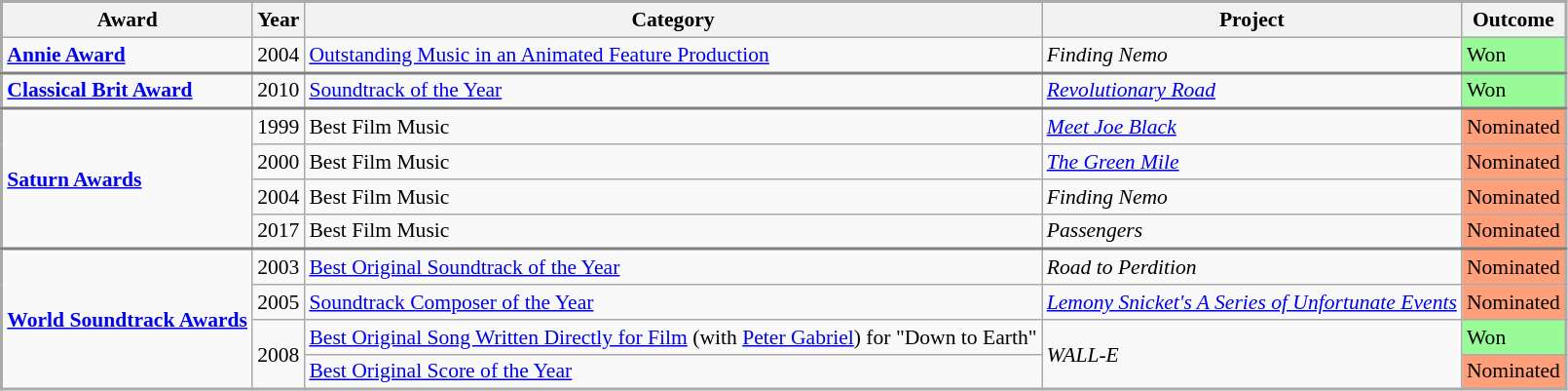<table class="wikitable" style="border:2px #aaa solid; font-size:90%;">
<tr style="background:#ccc; text-align:center;">
<th>Award</th>
<th>Year</th>
<th>Category</th>
<th>Project</th>
<th>Outcome</th>
</tr>
<tr>
<td><strong><a href='#'>Annie Award</a></strong></td>
<td>2004</td>
<td><a href='#'>Outstanding Music in an Animated Feature Production</a></td>
<td><em>Finding Nemo</em></td>
<td style="background:#98fb98;">Won</td>
</tr>
<tr style="border-top:2px solid gray;">
<td><strong><a href='#'>Classical Brit Award</a></strong></td>
<td>2010</td>
<td><a href='#'>Soundtrack of the Year</a></td>
<td><em><a href='#'>Revolutionary Road</a></em></td>
<td style="background:#98fb98;">Won</td>
</tr>
<tr style="border-top:2px solid gray;">
<td rowspan="4"><strong><a href='#'>Saturn Awards</a></strong></td>
<td>1999</td>
<td>Best Film Music</td>
<td><em><a href='#'>Meet Joe Black</a></em></td>
<td style="background:#ffa07a;">Nominated</td>
</tr>
<tr>
<td>2000</td>
<td>Best Film Music</td>
<td><em><a href='#'>The Green Mile</a></em></td>
<td style="background:#ffa07a;">Nominated</td>
</tr>
<tr>
<td>2004</td>
<td>Best Film Music</td>
<td><em>Finding Nemo</em></td>
<td style="background:#ffa07a;">Nominated</td>
</tr>
<tr>
<td>2017</td>
<td>Best Film Music</td>
<td><em>Passengers</em></td>
<td style="background:#ffa07a;">Nominated</td>
</tr>
<tr style="border-top:2px solid gray;">
<td rowspan="4"><strong><a href='#'>World Soundtrack Awards</a></strong></td>
<td>2003</td>
<td><a href='#'>Best Original Soundtrack of the Year</a></td>
<td><em>Road to Perdition</em></td>
<td style="background:#ffa07a;">Nominated</td>
</tr>
<tr>
<td>2005</td>
<td><a href='#'>Soundtrack Composer of the Year</a></td>
<td><em><a href='#'>Lemony Snicket's A Series of Unfortunate Events</a></em></td>
<td style="background:#ffa07a;">Nominated</td>
</tr>
<tr>
<td rowspan="2">2008</td>
<td><a href='#'>Best Original Song Written Directly for Film</a> (with <a href='#'>Peter Gabriel</a>) for "Down to Earth"</td>
<td rowspan="2"><em>WALL-E</em></td>
<td style="background:#98fb98;">Won</td>
</tr>
<tr>
<td><a href='#'>Best Original Score of the Year</a></td>
<td style="background:#ffa07a;">Nominated</td>
</tr>
</table>
